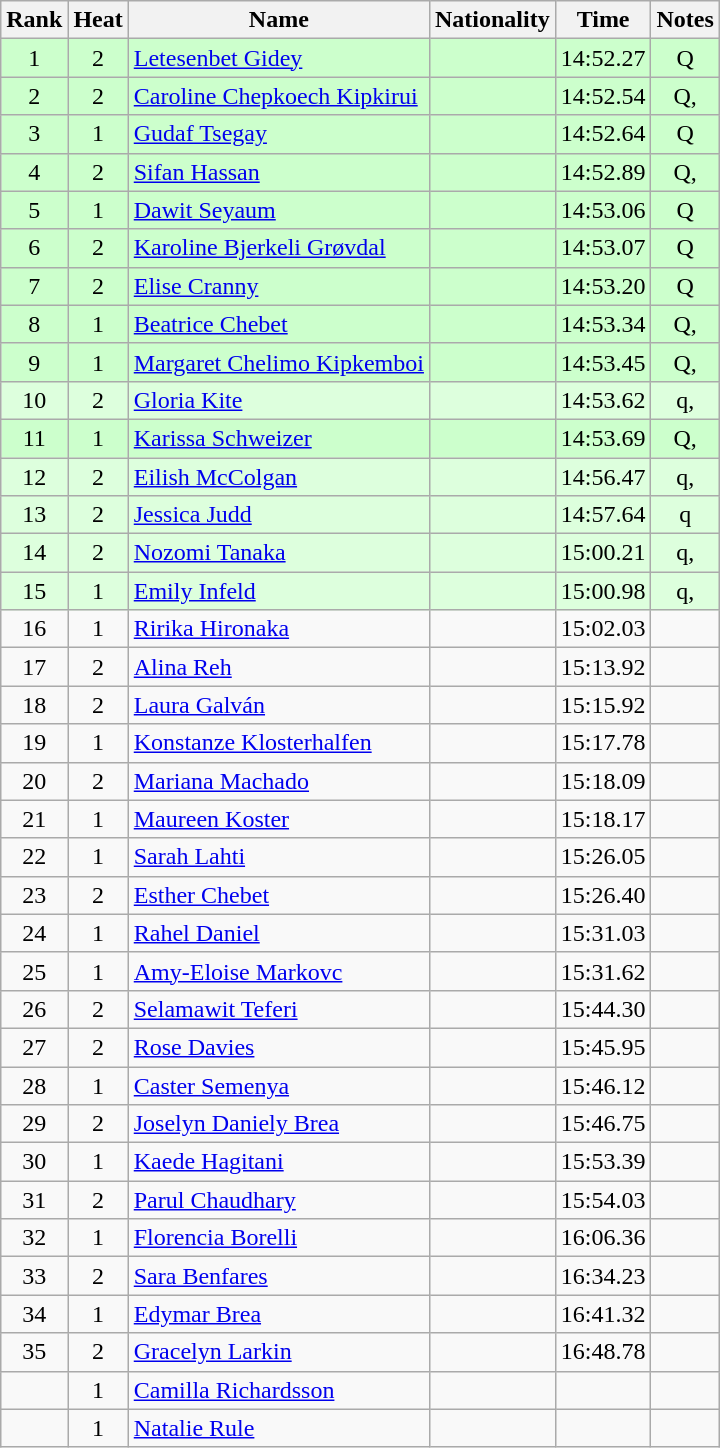<table class="wikitable sortable" style="text-align:center">
<tr>
<th>Rank</th>
<th>Heat</th>
<th>Name</th>
<th>Nationality</th>
<th>Time</th>
<th>Notes</th>
</tr>
<tr bgcolor=ccffcc>
<td>1</td>
<td>2</td>
<td align=left><a href='#'>Letesenbet Gidey</a></td>
<td align=left></td>
<td>14:52.27</td>
<td>Q</td>
</tr>
<tr bgcolor=ccffcc>
<td>2</td>
<td>2</td>
<td align=left><a href='#'>Caroline Chepkoech Kipkirui</a></td>
<td align=left></td>
<td>14:52.54</td>
<td>Q, </td>
</tr>
<tr bgcolor=ccffcc>
<td>3</td>
<td>1</td>
<td align=left><a href='#'>Gudaf Tsegay</a></td>
<td align=left></td>
<td>14:52.64</td>
<td>Q</td>
</tr>
<tr bgcolor=ccffcc>
<td>4</td>
<td>2</td>
<td align=left><a href='#'>Sifan Hassan</a></td>
<td align=left></td>
<td>14:52.89</td>
<td>Q, </td>
</tr>
<tr bgcolor=ccffcc>
<td>5</td>
<td>1</td>
<td align=left><a href='#'>Dawit Seyaum</a></td>
<td align=left></td>
<td>14:53.06</td>
<td>Q</td>
</tr>
<tr bgcolor=ccffcc>
<td>6</td>
<td>2</td>
<td align=left><a href='#'>Karoline Bjerkeli Grøvdal</a></td>
<td align=left></td>
<td>14:53.07</td>
<td>Q</td>
</tr>
<tr bgcolor=ccffcc>
<td>7</td>
<td>2</td>
<td align=left><a href='#'>Elise Cranny</a></td>
<td align=left></td>
<td>14:53.20</td>
<td>Q</td>
</tr>
<tr bgcolor=ccffcc>
<td>8</td>
<td>1</td>
<td align=left><a href='#'>Beatrice Chebet</a></td>
<td align=left></td>
<td>14:53.34</td>
<td>Q, </td>
</tr>
<tr bgcolor=ccffcc>
<td>9</td>
<td>1</td>
<td align=left><a href='#'>Margaret Chelimo Kipkemboi</a></td>
<td align=left></td>
<td>14:53.45</td>
<td>Q, </td>
</tr>
<tr bgcolor=ddffdd>
<td>10</td>
<td>2</td>
<td align=left><a href='#'>Gloria Kite</a></td>
<td align=left></td>
<td>14:53.62</td>
<td>q, </td>
</tr>
<tr bgcolor=ccffcc>
<td>11</td>
<td>1</td>
<td align=left><a href='#'>Karissa Schweizer</a></td>
<td align=left></td>
<td>14:53.69</td>
<td>Q, </td>
</tr>
<tr bgcolor=ddffdd>
<td>12</td>
<td>2</td>
<td align=left><a href='#'>Eilish McColgan</a></td>
<td align=left></td>
<td>14:56.47</td>
<td>q, </td>
</tr>
<tr bgcolor=ddffdd>
<td>13</td>
<td>2</td>
<td align=left><a href='#'>Jessica Judd</a></td>
<td align=left></td>
<td>14:57.64</td>
<td>q</td>
</tr>
<tr bgcolor=ddffdd>
<td>14</td>
<td>2</td>
<td align=left><a href='#'>Nozomi Tanaka</a></td>
<td align=left></td>
<td>15:00.21</td>
<td>q, </td>
</tr>
<tr bgcolor=ddffdd>
<td>15</td>
<td>1</td>
<td align=left><a href='#'>Emily Infeld</a></td>
<td align=left></td>
<td>15:00.98</td>
<td>q, </td>
</tr>
<tr>
<td>16</td>
<td>1</td>
<td align=left><a href='#'>Ririka Hironaka</a></td>
<td align=left></td>
<td>15:02.03</td>
<td></td>
</tr>
<tr>
<td>17</td>
<td>2</td>
<td align=left><a href='#'>Alina Reh</a></td>
<td align=left></td>
<td>15:13.92</td>
<td></td>
</tr>
<tr>
<td>18</td>
<td>2</td>
<td align=left><a href='#'>Laura Galván</a></td>
<td align=left></td>
<td>15:15.92</td>
<td></td>
</tr>
<tr>
<td>19</td>
<td>1</td>
<td align=left><a href='#'>Konstanze Klosterhalfen</a></td>
<td align=left></td>
<td>15:17.78</td>
<td></td>
</tr>
<tr>
<td>20</td>
<td>2</td>
<td align=left><a href='#'>Mariana Machado</a></td>
<td align=left></td>
<td>15:18.09</td>
<td></td>
</tr>
<tr>
<td>21</td>
<td>1</td>
<td align=left><a href='#'>Maureen Koster</a></td>
<td align=left></td>
<td>15:18.17</td>
<td></td>
</tr>
<tr>
<td>22</td>
<td>1</td>
<td align=left><a href='#'>Sarah Lahti</a></td>
<td align=left></td>
<td>15:26.05</td>
<td></td>
</tr>
<tr>
<td>23</td>
<td>2</td>
<td align=left><a href='#'>Esther Chebet</a></td>
<td align=left></td>
<td>15:26.40</td>
<td></td>
</tr>
<tr>
<td>24</td>
<td>1</td>
<td align=left><a href='#'>Rahel Daniel</a></td>
<td align=left></td>
<td>15:31.03</td>
<td></td>
</tr>
<tr>
<td>25</td>
<td>1</td>
<td align=left><a href='#'>Amy-Eloise Markovc</a></td>
<td align=left></td>
<td>15:31.62</td>
<td></td>
</tr>
<tr>
<td>26</td>
<td>2</td>
<td align=left><a href='#'>Selamawit Teferi</a></td>
<td align=left></td>
<td>15:44.30</td>
<td></td>
</tr>
<tr>
<td>27</td>
<td>2</td>
<td align=left><a href='#'>Rose Davies</a></td>
<td align=left></td>
<td>15:45.95</td>
<td></td>
</tr>
<tr>
<td>28</td>
<td>1</td>
<td align=left><a href='#'>Caster Semenya</a></td>
<td align=left></td>
<td>15:46.12</td>
<td></td>
</tr>
<tr>
<td>29</td>
<td>2</td>
<td align=left><a href='#'>Joselyn Daniely Brea</a></td>
<td align=left></td>
<td>15:46.75</td>
<td></td>
</tr>
<tr>
<td>30</td>
<td>1</td>
<td align=left><a href='#'>Kaede Hagitani</a></td>
<td align=left></td>
<td>15:53.39</td>
<td></td>
</tr>
<tr>
<td>31</td>
<td>2</td>
<td align=left><a href='#'>Parul Chaudhary</a></td>
<td align=left></td>
<td>15:54.03</td>
<td></td>
</tr>
<tr>
<td>32</td>
<td>1</td>
<td align=left><a href='#'>Florencia Borelli</a></td>
<td align=left></td>
<td>16:06.36</td>
<td></td>
</tr>
<tr>
<td>33</td>
<td>2</td>
<td align=left><a href='#'>Sara Benfares</a></td>
<td align=left></td>
<td>16:34.23</td>
<td></td>
</tr>
<tr>
<td>34</td>
<td>1</td>
<td align=left><a href='#'>Edymar Brea</a></td>
<td align=left></td>
<td>16:41.32</td>
<td></td>
</tr>
<tr>
<td>35</td>
<td>2</td>
<td align=left><a href='#'>Gracelyn Larkin</a></td>
<td align=left></td>
<td>16:48.78</td>
<td></td>
</tr>
<tr>
<td></td>
<td>1</td>
<td align=left><a href='#'>Camilla Richardsson</a></td>
<td align=left></td>
<td></td>
<td></td>
</tr>
<tr>
<td></td>
<td>1</td>
<td align=left><a href='#'>Natalie Rule</a></td>
<td align=left></td>
<td></td>
<td></td>
</tr>
</table>
